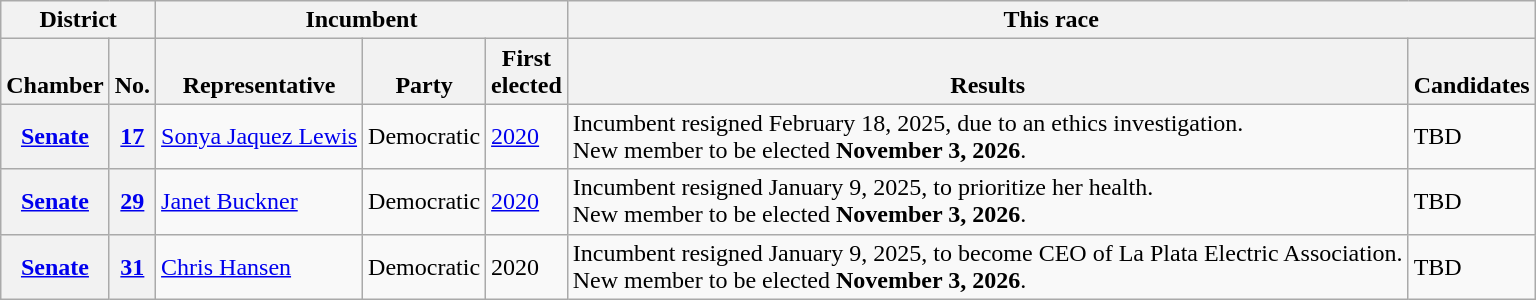<table class="wikitable sortable">
<tr valign="bottom">
<th colspan="2">District</th>
<th colspan="3">Incumbent</th>
<th colspan="2">This race</th>
</tr>
<tr valign="bottom">
<th>Chamber</th>
<th>No.</th>
<th>Representative</th>
<th>Party</th>
<th>First<br>elected</th>
<th>Results</th>
<th>Candidates</th>
</tr>
<tr>
<th><a href='#'>Senate</a></th>
<th><a href='#'>17</a></th>
<td><a href='#'>Sonya Jaquez Lewis</a></td>
<td>Democratic</td>
<td><a href='#'>2020</a></td>
<td>Incumbent resigned February 18, 2025, due to an ethics investigation.<br>New member to be elected <strong>November 3, 2026</strong>.</td>
<td nowrap>TBD</td>
</tr>
<tr>
<th><a href='#'>Senate</a></th>
<th><a href='#'>29</a></th>
<td><a href='#'>Janet Buckner</a></td>
<td>Democratic</td>
<td><a href='#'>2020</a></td>
<td>Incumbent resigned January 9, 2025, to prioritize her health.<br>New member to be elected <strong>November 3, 2026</strong>.</td>
<td nowrap>TBD</td>
</tr>
<tr>
<th><a href='#'>Senate</a></th>
<th><a href='#'>31</a></th>
<td><a href='#'>Chris Hansen</a></td>
<td>Democratic</td>
<td>2020<br></td>
<td>Incumbent resigned January 9, 2025, to become CEO of La Plata Electric Association.<br>New member to be elected <strong>November 3, 2026</strong>.</td>
<td nowrap>TBD</td>
</tr>
</table>
